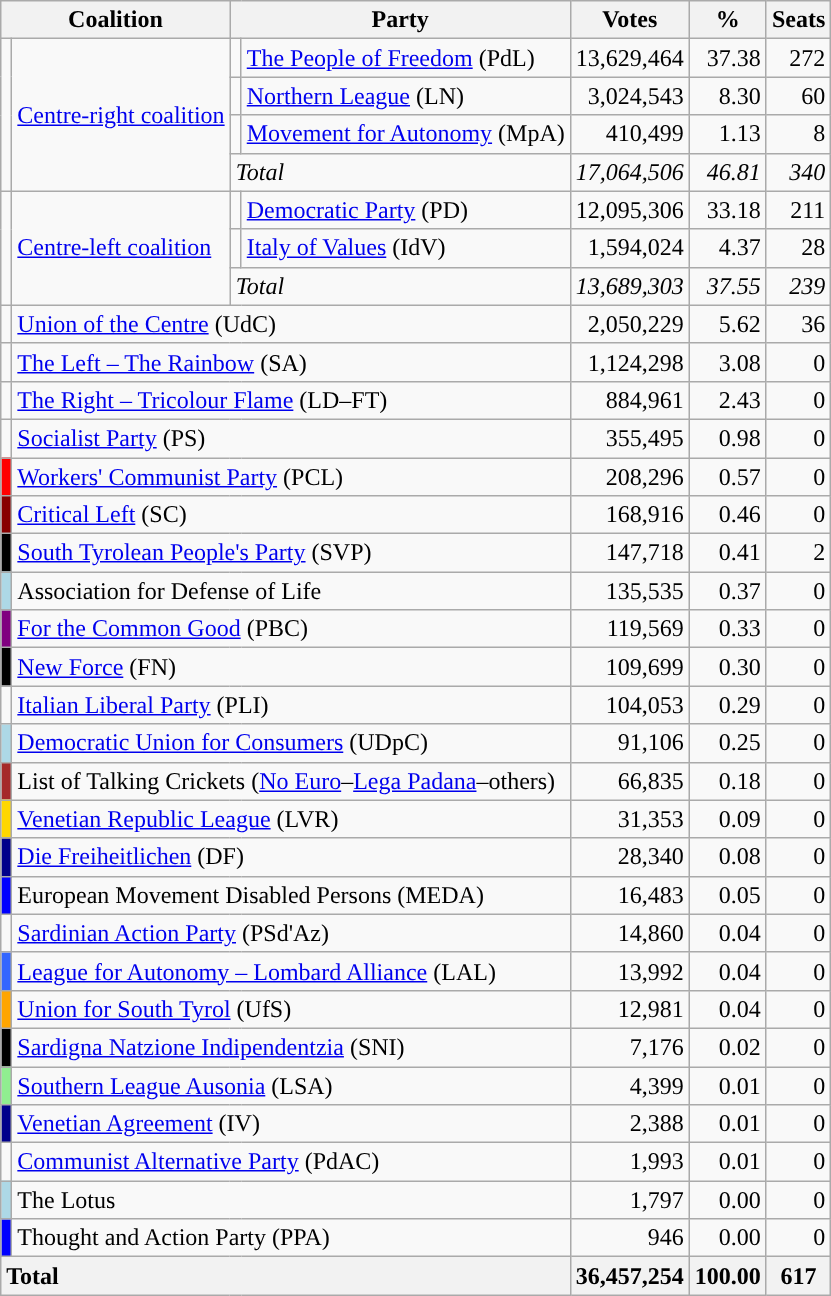<table class="wikitable" style="text-align:right">
<tr>
<th colspan=2>Coalition</th>
<th colspan=2>Party</th>
<th>Votes</th>
<th>%</th>
<th>Seats</th>
</tr>
<tr>
<td rowspan="4" style="background:"></td>
<td style="text-align:left;" rowspan="4"><a href='#'>Centre-right coalition</a></td>
<td></td>
<td align=left><a href='#'>The People of Freedom</a> (PdL)</td>
<td>13,629,464</td>
<td>37.38</td>
<td>272</td>
</tr>
<tr>
<td></td>
<td align=left><a href='#'>Northern League</a> (LN)</td>
<td>3,024,543</td>
<td>8.30</td>
<td>60</td>
</tr>
<tr>
<td style="background:"></td>
<td align=left><a href='#'>Movement for Autonomy</a> (MpA)</td>
<td>410,499</td>
<td>1.13</td>
<td>8</td>
</tr>
<tr>
<td colspan=2 align=left><em>Total</em></td>
<td><em>17,064,506</em></td>
<td><em>46.81</em></td>
<td><em>340</em></td>
</tr>
<tr>
<td rowspan="3"></td>
<td style="text-align:left;" rowspan="3"><a href='#'>Centre-left coalition</a></td>
<td></td>
<td align=left><a href='#'>Democratic Party</a> (PD)</td>
<td>12,095,306</td>
<td>33.18</td>
<td>211</td>
</tr>
<tr>
<td></td>
<td align=left><a href='#'>Italy of Values</a> (IdV)</td>
<td>1,594,024</td>
<td>4.37</td>
<td>28</td>
</tr>
<tr>
<td colspan=2 align=left><em>Total</em></td>
<td><em>13,689,303</em></td>
<td><em>37.55</em></td>
<td><em>239</em></td>
</tr>
<tr>
<td></td>
<td style="text-align:left;" colspan="3"><a href='#'>Union of the Centre</a> (UdC)</td>
<td>2,050,229</td>
<td>5.62</td>
<td>36</td>
</tr>
<tr>
<td style="background:"></td>
<td style="text-align:left;" colspan="3"><a href='#'>The Left – The Rainbow</a> (SA)</td>
<td>1,124,298</td>
<td>3.08</td>
<td>0</td>
</tr>
<tr>
<td style="background:"></td>
<td style="text-align:left;" colspan="3"><a href='#'>The Right – Tricolour Flame</a> (LD–FT)</td>
<td>884,961</td>
<td>2.43</td>
<td>0</td>
</tr>
<tr>
<td></td>
<td style="text-align:left;" colspan="3"><a href='#'>Socialist Party</a> (PS)</td>
<td>355,495</td>
<td>0.98</td>
<td>0</td>
</tr>
<tr>
<td style="background:red;"></td>
<td style="text-align:left;" colspan="3"><a href='#'>Workers' Communist Party</a> (PCL)</td>
<td>208,296</td>
<td>0.57</td>
<td>0</td>
</tr>
<tr>
<td style="background:#880000;"></td>
<td style="text-align:left;" colspan="3"><a href='#'>Critical Left</a> (SC)</td>
<td>168,916</td>
<td>0.46</td>
<td>0</td>
</tr>
<tr>
<td style="background:black;"></td>
<td style="text-align:left;" colspan="3"><a href='#'>South Tyrolean People's Party</a> (SVP)</td>
<td>147,718</td>
<td>0.41</td>
<td>2</td>
</tr>
<tr>
<td style="background:lightblue;"></td>
<td style="text-align:left;" colspan="3">Association for Defense of Life</td>
<td>135,535</td>
<td>0.37</td>
<td>0</td>
</tr>
<tr>
<td style="background:purple;"></td>
<td style="text-align:left;" colspan="3"><a href='#'>For the Common Good</a> (PBC)</td>
<td>119,569</td>
<td>0.33</td>
<td>0</td>
</tr>
<tr>
<td style="background:black;"></td>
<td style="text-align:left;" colspan="3"><a href='#'>New Force</a> (FN)</td>
<td>109,699</td>
<td>0.30</td>
<td>0</td>
</tr>
<tr>
<td></td>
<td style="text-align:left;" colspan="3"><a href='#'>Italian Liberal Party</a> (PLI)</td>
<td>104,053</td>
<td>0.29</td>
<td>0</td>
</tr>
<tr>
<td style="background:lightblue;"></td>
<td style="text-align:left;" colspan="3"><a href='#'>Democratic Union for Consumers</a> (UDpC)</td>
<td>91,106</td>
<td>0.25</td>
<td>0</td>
</tr>
<tr>
<td style="background:brown;"></td>
<td style="text-align:left;" colspan="3">List of Talking Crickets (<a href='#'>No Euro</a>–<a href='#'>Lega Padana</a>–others)</td>
<td>66,835</td>
<td>0.18</td>
<td>0</td>
</tr>
<tr>
<td style="background:gold;"></td>
<td style="text-align:left;" colspan="3"><a href='#'>Venetian Republic League</a> (LVR)</td>
<td>31,353</td>
<td>0.09</td>
<td>0</td>
</tr>
<tr>
<td style="background:darkblue;"></td>
<td style="text-align:left;" colspan="3"><a href='#'>Die Freiheitlichen</a> (DF)</td>
<td>28,340</td>
<td>0.08</td>
<td>0</td>
</tr>
<tr>
<td style="background:blue;"></td>
<td style="text-align:left;" colspan="3">European Movement Disabled Persons (MEDA)</td>
<td>16,483</td>
<td>0.05</td>
<td>0</td>
</tr>
<tr>
<td style="background:"></td>
<td style="text-align:left;" colspan="3"><a href='#'>Sardinian Action Party</a> (PSd'Az)</td>
<td>14,860</td>
<td>0.04</td>
<td>0</td>
</tr>
<tr>
<td style="background:#36f;"></td>
<td style="text-align:left;" colspan="3"><a href='#'>League for Autonomy – Lombard Alliance</a> (LAL)</td>
<td>13,992</td>
<td>0.04</td>
<td>0</td>
</tr>
<tr>
<td style="background:orange;"></td>
<td style="text-align:left;" colspan="3"><a href='#'>Union for South Tyrol</a> (UfS)</td>
<td>12,981</td>
<td>0.04</td>
<td>0</td>
</tr>
<tr>
<td style="background:black;"></td>
<td style="text-align:left;" colspan="3"><a href='#'>Sardigna Natzione Indipendentzia</a> (SNI)</td>
<td>7,176</td>
<td>0.02</td>
<td>0</td>
</tr>
<tr>
<td style="background:lightgreen;"></td>
<td style="text-align:left;" colspan="3"><a href='#'>Southern League Ausonia</a> (LSA)</td>
<td>4,399</td>
<td>0.01</td>
<td>0</td>
</tr>
<tr>
<td style="background:darkblue;"></td>
<td style="text-align:left;" colspan="3"><a href='#'>Venetian Agreement</a> (IV)</td>
<td>2,388</td>
<td>0.01</td>
<td>0</td>
</tr>
<tr>
<td style="background:"></td>
<td style="text-align:left;" colspan="3"><a href='#'>Communist Alternative Party</a> (PdAC)</td>
<td>1,993</td>
<td>0.01</td>
<td>0</td>
</tr>
<tr>
<td style="background:lightblue;"></td>
<td style="text-align:left;" colspan="3">The Lotus</td>
<td>1,797</td>
<td>0.00</td>
<td>0</td>
</tr>
<tr>
<td style="background:blue;"></td>
<td style="text-align:left;" colspan="3">Thought and Action Party (PPA)</td>
<td>946</td>
<td>0.00</td>
<td>0</td>
</tr>
<tr>
<th style="text-align:left;" colspan="4"><strong>Total</strong></th>
<th><strong>36,457,254</strong></th>
<th><strong>100.00</strong></th>
<th><strong>617</strong></th>
</tr>
</table>
